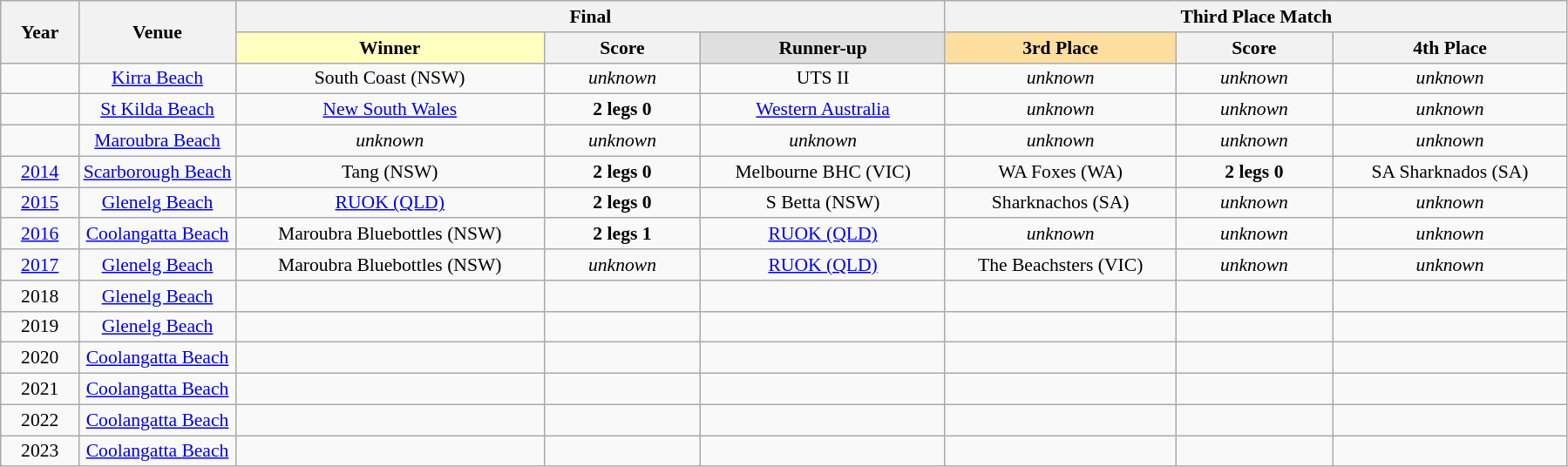<table class="wikitable" style="font-size: 90%; text-align: center;">
<tr>
<th rowspan="2" width="5%">Year</th>
<th rowspan="2" width="10%">Venue</th>
<th colspan="3">Final</th>
<th colspan="3">Third Place Match</th>
</tr>
<tr>
<td style="text-align:center;background:#ffffbf;"><strong>Winner</strong></td>
<th width="10%">Score</th>
<td style="text-align:center; background:#dfdfdf;"><strong>Runner-up</strong></td>
<td style="text-align:center; background:#ffdf9f;"><strong>3rd Place</strong></td>
<th width="10%">Score</th>
<th width="15%">4th Place</th>
</tr>
<tr>
<td></td>
<td><a href='#'>Kirra Beach</a></td>
<td>South Coast (NSW)</td>
<td><em>unknown</em></td>
<td>UTS II</td>
<td><em>unknown</em></td>
<td><em>unknown</em></td>
<td><em>unknown</em></td>
</tr>
<tr>
<td></td>
<td><a href='#'>St Kilda Beach</a></td>
<td><a href='#'>New South Wales</a></td>
<td><strong>2 legs 0</strong></td>
<td><a href='#'>Western Australia</a></td>
<td><em>unknown</em></td>
<td><em>unknown</em></td>
<td><em>unknown</em></td>
</tr>
<tr>
<td></td>
<td><a href='#'>Maroubra Beach</a></td>
<td><em>unknown</em></td>
<td><em>unknown</em></td>
<td><em>unknown</em></td>
<td><em>unknown</em></td>
<td><em>unknown</em></td>
<td><em>unknown</em></td>
</tr>
<tr>
<td><a href='#'>2014</a></td>
<td><a href='#'>Scarborough Beach</a></td>
<td>Tang (NSW)</td>
<td><strong>2 legs 0</strong></td>
<td>Melbourne BHC (VIC)</td>
<td>WA Foxes (WA)</td>
<td><strong>2 legs 0</strong></td>
<td>SA Sharknados (SA)</td>
</tr>
<tr>
<td><a href='#'>2015</a></td>
<td><a href='#'>Glenelg Beach</a></td>
<td><a href='#'>RUOK (QLD)</a></td>
<td><strong>2 legs 0</strong></td>
<td>S Betta (NSW)</td>
<td>Sharknachos (SA)</td>
<td><em>unknown</em></td>
<td><em>unknown</em></td>
</tr>
<tr>
<td><a href='#'>2016</a></td>
<td><a href='#'>Coolangatta Beach</a></td>
<td>Maroubra Bluebottles (NSW)</td>
<td><strong>2 legs 1</strong></td>
<td><a href='#'>RUOK (QLD)</a></td>
<td><em>unknown</em></td>
<td><em>unknown</em></td>
<td><em>unknown</em></td>
</tr>
<tr>
<td><a href='#'>2017</a></td>
<td><a href='#'>Glenelg Beach</a></td>
<td>Maroubra Bluebottles (NSW)</td>
<td><em>unknown</em></td>
<td><a href='#'>RUOK (QLD)</a></td>
<td>The Beachsters (VIC)</td>
<td><em>unknown</em></td>
<td><em>unknown</em></td>
</tr>
<tr>
<td>2018</td>
<td><a href='#'>Glenelg Beach</a></td>
<td></td>
<td></td>
<td></td>
<td></td>
<td></td>
<td></td>
</tr>
<tr>
<td>2019</td>
<td><a href='#'>Glenelg Beach</a></td>
<td></td>
<td></td>
<td></td>
<td></td>
<td></td>
<td></td>
</tr>
<tr>
<td>2020</td>
<td><a href='#'>Coolangatta Beach</a></td>
<td></td>
<td></td>
<td></td>
<td></td>
<td></td>
<td></td>
</tr>
<tr>
<td>2021</td>
<td><a href='#'>Coolangatta Beach</a></td>
<td></td>
<td></td>
<td></td>
<td></td>
<td></td>
<td></td>
</tr>
<tr>
<td>2022</td>
<td><a href='#'>Coolangatta Beach</a></td>
<td></td>
<td></td>
<td></td>
<td></td>
<td></td>
<td></td>
</tr>
<tr>
<td>2023</td>
<td><a href='#'>Coolangatta Beach</a></td>
<td></td>
<td></td>
<td></td>
<td></td>
<td></td>
<td></td>
</tr>
</table>
